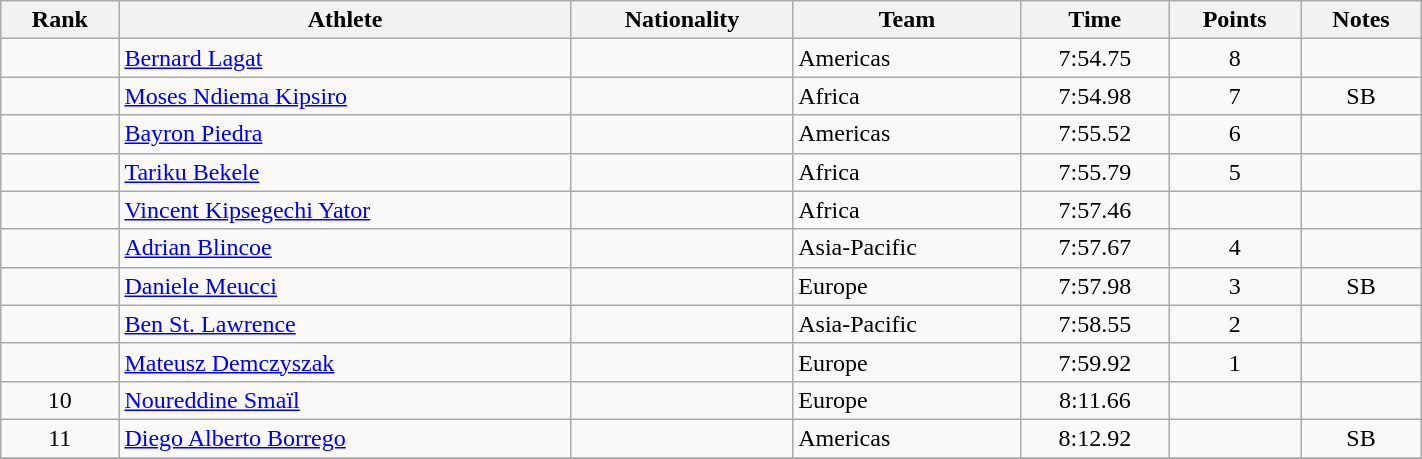<table class="wikitable sortable" style="text-align:center" width="75%">
<tr>
<th>Rank</th>
<th>Athlete</th>
<th>Nationality</th>
<th>Team</th>
<th>Time</th>
<th>Points</th>
<th>Notes</th>
</tr>
<tr>
<td></td>
<td align="left"><a href='#'>Bernard Lagat</a></td>
<td align=left></td>
<td align=left>Americas</td>
<td>7:54.75</td>
<td>8</td>
<td></td>
</tr>
<tr>
<td></td>
<td align="left"><a href='#'>Moses Ndiema Kipsiro</a></td>
<td align=left></td>
<td align=left>Africa</td>
<td>7:54.98</td>
<td>7</td>
<td>SB</td>
</tr>
<tr>
<td></td>
<td align="left"><a href='#'>Bayron Piedra</a></td>
<td align=left></td>
<td align=left>Americas</td>
<td>7:55.52</td>
<td>6</td>
<td></td>
</tr>
<tr>
<td></td>
<td align="left"><a href='#'>Tariku Bekele</a></td>
<td align=left></td>
<td align=left>Africa</td>
<td>7:55.79</td>
<td>5</td>
<td></td>
</tr>
<tr>
<td></td>
<td align="left"><a href='#'>Vincent Kipsegechi Yator</a></td>
<td align=left></td>
<td align=left>Africa</td>
<td>7:57.46</td>
<td></td>
<td></td>
</tr>
<tr>
<td></td>
<td align="left"><a href='#'>Adrian Blincoe</a></td>
<td align=left></td>
<td align=left>Asia-Pacific</td>
<td>7:57.67</td>
<td>4</td>
<td></td>
</tr>
<tr>
<td></td>
<td align="left"><a href='#'>Daniele Meucci</a></td>
<td align=left></td>
<td align=left>Europe</td>
<td>7:57.98</td>
<td>3</td>
<td>SB</td>
</tr>
<tr>
<td></td>
<td align="left"><a href='#'>Ben St. Lawrence</a></td>
<td align=left></td>
<td align=left>Asia-Pacific</td>
<td>7:58.55</td>
<td>2</td>
<td></td>
</tr>
<tr>
<td></td>
<td align="left"><a href='#'>Mateusz Demczyszak</a></td>
<td align=left></td>
<td align=left>Europe</td>
<td>7:59.92</td>
<td>1</td>
<td></td>
</tr>
<tr>
<td>10</td>
<td align="left"><a href='#'>Noureddine Smaïl</a></td>
<td align=left></td>
<td align=left>Europe</td>
<td>8:11.66</td>
<td></td>
<td></td>
</tr>
<tr>
<td>11</td>
<td align="left"><a href='#'>Diego Alberto Borrego</a></td>
<td align=left></td>
<td align=left>Americas</td>
<td>8:12.92</td>
<td></td>
<td>SB</td>
</tr>
<tr>
</tr>
</table>
